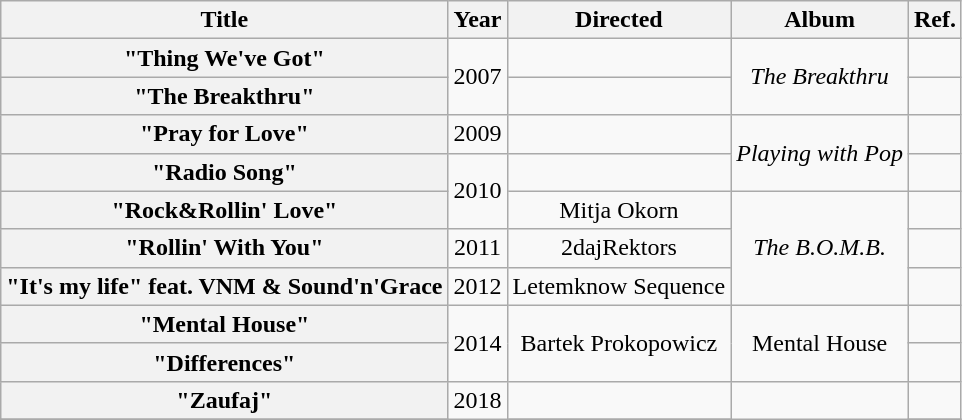<table class="wikitable plainrowheaders" style="text-align:center;">
<tr>
<th scope="col">Title</th>
<th scope="col">Year</th>
<th scope="col">Directed</th>
<th scope="col">Album</th>
<th scope="col">Ref.</th>
</tr>
<tr>
<th scope="row">"Thing We've Got"</th>
<td rowspan=2>2007</td>
<td></td>
<td rowspan=2><em>The Breakthru</em></td>
<td></td>
</tr>
<tr>
<th scope="row">"The Breakthru"</th>
<td></td>
<td></td>
</tr>
<tr>
<th scope="row">"Pray for Love"</th>
<td>2009</td>
<td></td>
<td rowspan=2><em>Playing with Pop</em></td>
<td></td>
</tr>
<tr>
<th scope="row">"Radio Song"</th>
<td rowspan=2>2010</td>
<td></td>
<td></td>
</tr>
<tr>
<th scope="row">"Rock&Rollin' Love"</th>
<td>Mitja Okorn</td>
<td rowspan=3><em>The B.O.M.B.</em></td>
<td></td>
</tr>
<tr>
<th scope="row">"Rollin' With You"</th>
<td>2011</td>
<td>2dajRektors</td>
<td></td>
</tr>
<tr>
<th scope="row">"It's my life" feat. VNM & Sound'n'Grace</th>
<td>2012</td>
<td>Letemknow Sequence</td>
<td></td>
</tr>
<tr>
<th scope="row">"Mental House"</th>
<td rowspan=2>2014</td>
<td rowspan=2>Bartek Prokopowicz</td>
<td rowspan=2>Mental House</td>
<td></td>
</tr>
<tr>
<th scope="row">"Differences"</th>
<td></td>
</tr>
<tr>
<th scope="row">"Zaufaj"</th>
<td rowspan=2>2018</td>
<td></td>
<td rowspan=2></td>
<td></td>
</tr>
<tr>
</tr>
</table>
